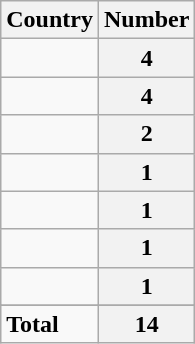<table class="wikitable centre sortable">
<tr>
<th>Country</th>
<th>Number</th>
</tr>
<tr>
<td></td>
<th>4</th>
</tr>
<tr>
<td></td>
<th>4</th>
</tr>
<tr>
<td></td>
<th>2</th>
</tr>
<tr>
<td></td>
<th>1</th>
</tr>
<tr>
<td></td>
<th>1</th>
</tr>
<tr>
<td></td>
<th>1</th>
</tr>
<tr>
<td></td>
<th>1</th>
</tr>
<tr>
</tr>
<tr class="sortbottom">
<td><strong>Total</strong></td>
<th>14</th>
</tr>
</table>
